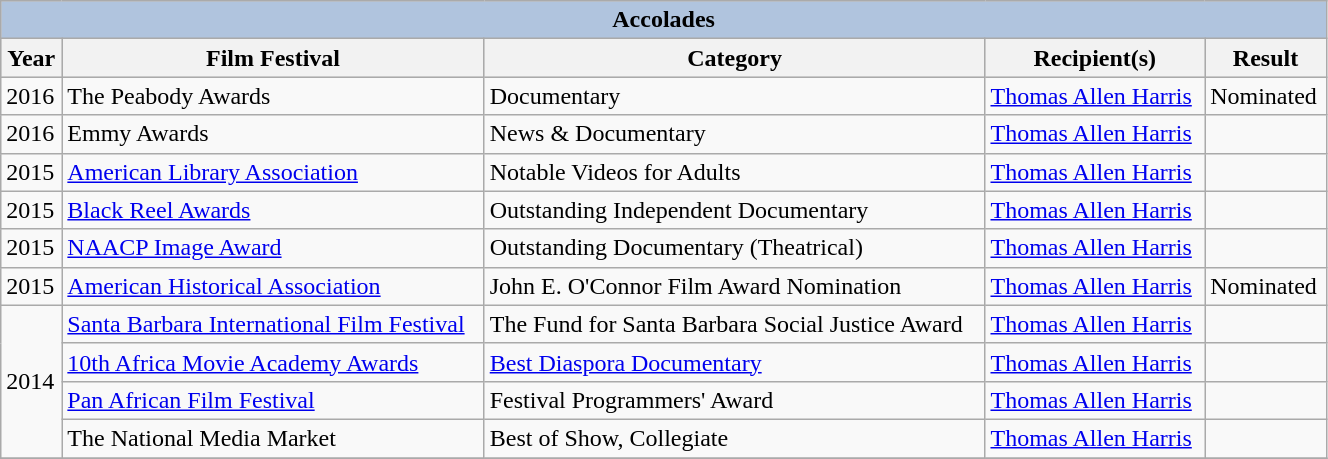<table class="wikitable sortable" style="width:70%;">
<tr style="background:#ccc; text-align:center;">
<th colspan="5" style="background: LightSteelBlue;">Accolades</th>
</tr>
<tr style="background:#ccc; text-align:center;">
<th>Year</th>
<th>Film Festival</th>
<th>Category</th>
<th>Recipient(s)</th>
<th>Result</th>
</tr>
<tr>
<td>2016</td>
<td>The Peabody Awards</td>
<td>Documentary</td>
<td><a href='#'>Thomas Allen Harris</a></td>
<td>Nominated</td>
</tr>
<tr>
<td>2016</td>
<td>Emmy Awards</td>
<td>News & Documentary</td>
<td><a href='#'>Thomas Allen Harris</a></td>
<td></td>
</tr>
<tr>
<td>2015</td>
<td><a href='#'>American Library Association</a></td>
<td>Notable Videos for Adults</td>
<td><a href='#'>Thomas Allen Harris</a></td>
<td></td>
</tr>
<tr>
<td>2015</td>
<td><a href='#'>Black Reel Awards</a></td>
<td>Outstanding Independent Documentary</td>
<td><a href='#'>Thomas Allen Harris</a></td>
<td></td>
</tr>
<tr>
<td>2015</td>
<td><a href='#'>NAACP Image Award</a></td>
<td>Outstanding Documentary (Theatrical)</td>
<td><a href='#'>Thomas Allen Harris</a></td>
<td></td>
</tr>
<tr>
<td>2015</td>
<td><a href='#'>American Historical Association</a></td>
<td>John E. O'Connor Film Award Nomination</td>
<td><a href='#'>Thomas Allen Harris</a></td>
<td>Nominated</td>
</tr>
<tr>
<td rowspan="4">2014</td>
<td><a href='#'>Santa Barbara International Film Festival</a></td>
<td>The Fund for Santa Barbara Social Justice Award</td>
<td><a href='#'>Thomas Allen Harris</a></td>
<td></td>
</tr>
<tr>
<td><a href='#'>10th Africa Movie Academy Awards</a></td>
<td><a href='#'>Best Diaspora Documentary</a></td>
<td><a href='#'>Thomas Allen Harris</a></td>
<td></td>
</tr>
<tr>
<td><a href='#'>Pan African Film Festival</a></td>
<td>Festival Programmers' Award</td>
<td><a href='#'>Thomas Allen Harris</a></td>
<td></td>
</tr>
<tr>
<td>The National Media Market</td>
<td>Best of Show, Collegiate</td>
<td><a href='#'>Thomas Allen Harris</a></td>
<td></td>
</tr>
<tr>
</tr>
</table>
